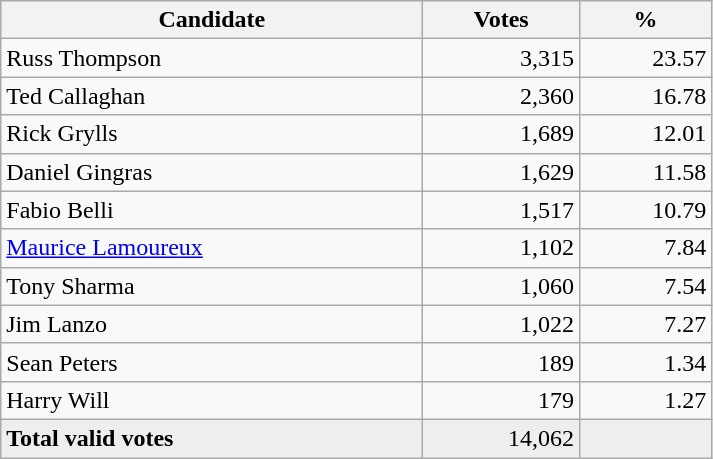<table style="width:475px;" class="wikitable">
<tr>
<th align="center">Candidate</th>
<th align="center">Votes</th>
<th align="center">%</th>
</tr>
<tr>
<td align="left">Russ Thompson</td>
<td align="right">3,315</td>
<td align="right">23.57</td>
</tr>
<tr>
<td align="left">Ted Callaghan</td>
<td align="right">2,360</td>
<td align="right">16.78</td>
</tr>
<tr>
<td align="left">Rick Grylls</td>
<td align="right">1,689</td>
<td align="right">12.01</td>
</tr>
<tr>
<td align="left">Daniel Gingras</td>
<td align="right">1,629</td>
<td align="right">11.58</td>
</tr>
<tr>
<td align="left">Fabio Belli</td>
<td align="right">1,517</td>
<td align="right">10.79</td>
</tr>
<tr>
<td align="left"><a href='#'>Maurice Lamoureux</a></td>
<td align="right">1,102</td>
<td align="right">7.84</td>
</tr>
<tr>
<td align="left">Tony Sharma</td>
<td align="right">1,060</td>
<td align="right">7.54</td>
</tr>
<tr>
<td align="left">Jim Lanzo</td>
<td align="right">1,022</td>
<td align="right">7.27</td>
</tr>
<tr>
<td align="left">Sean Peters</td>
<td align="right">189</td>
<td align="right">1.34</td>
</tr>
<tr>
<td align="left">Harry Will</td>
<td align="right">179</td>
<td align="right">1.27</td>
</tr>
<tr bgcolor="#EEEEEE">
<td align="left"><strong>Total valid votes</strong></td>
<td align="right">14,062</td>
<td align="right"></td>
</tr>
</table>
